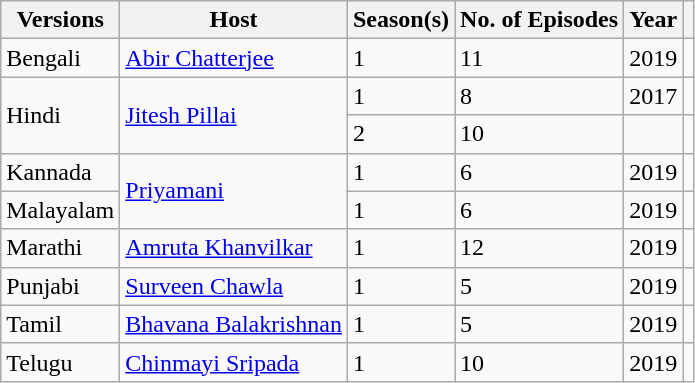<table class="wikitable plainrowheaders">
<tr>
<th>Versions</th>
<th>Host</th>
<th>Season(s)</th>
<th>No. of Episodes</th>
<th>Year</th>
<th></th>
</tr>
<tr>
<td>Bengali</td>
<td><a href='#'>Abir Chatterjee</a></td>
<td>1</td>
<td>11</td>
<td>2019</td>
<td></td>
</tr>
<tr>
<td rowspan="2">Hindi</td>
<td rowspan="2"><a href='#'>Jitesh Pillai</a></td>
<td>1</td>
<td>8</td>
<td>2017</td>
<td></td>
</tr>
<tr>
<td>2</td>
<td>10</td>
<td></td>
<td></td>
</tr>
<tr>
<td>Kannada</td>
<td rowspan="2"><a href='#'>Priyamani</a></td>
<td>1</td>
<td>6</td>
<td>2019</td>
<td></td>
</tr>
<tr>
<td>Malayalam</td>
<td>1</td>
<td>6</td>
<td>2019</td>
<td></td>
</tr>
<tr>
<td>Marathi</td>
<td><a href='#'>Amruta Khanvilkar</a></td>
<td>1</td>
<td>12</td>
<td>2019</td>
<td></td>
</tr>
<tr>
<td>Punjabi</td>
<td><a href='#'>Surveen Chawla</a></td>
<td>1</td>
<td>5</td>
<td>2019</td>
<td></td>
</tr>
<tr>
<td>Tamil</td>
<td><a href='#'>Bhavana Balakrishnan</a></td>
<td>1</td>
<td>5</td>
<td>2019</td>
<td></td>
</tr>
<tr>
<td>Telugu</td>
<td><a href='#'>Chinmayi Sripada</a></td>
<td>1</td>
<td>10</td>
<td>2019</td>
<td></td>
</tr>
</table>
